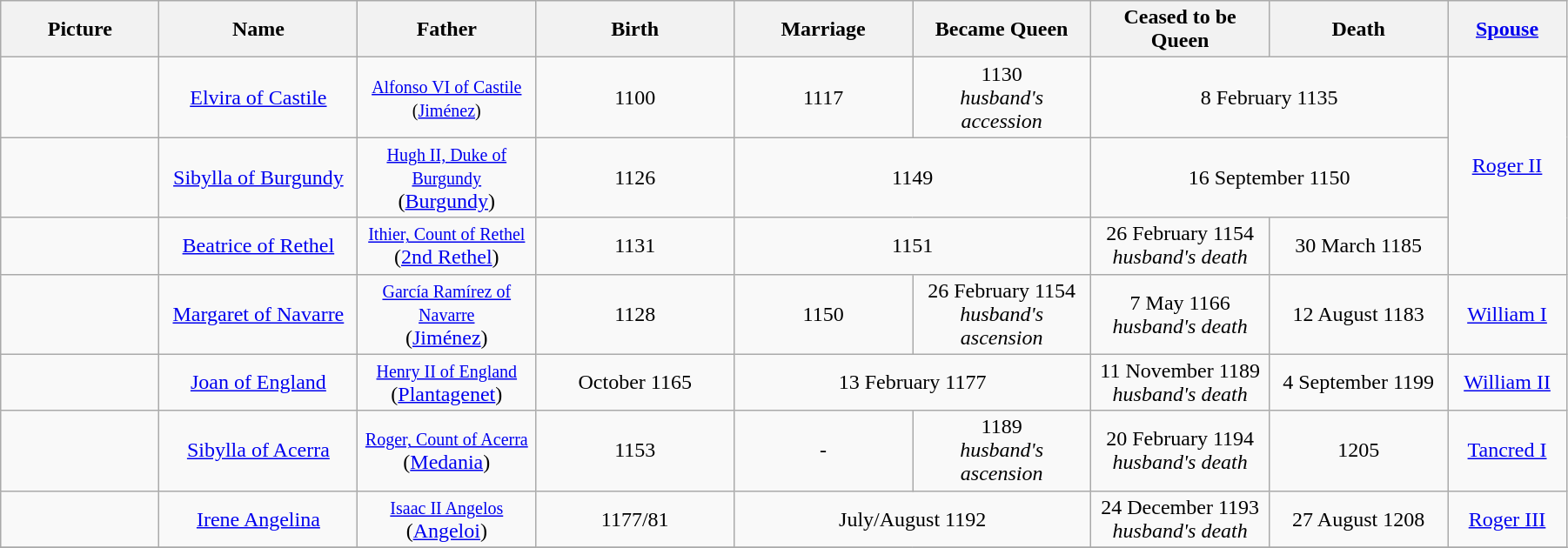<table width=95% class="wikitable">
<tr>
<th width = "8%">Picture</th>
<th width = "10%">Name</th>
<th width = "9%">Father</th>
<th width = "10%">Birth</th>
<th width = "9%">Marriage</th>
<th width = "9%">Became Queen</th>
<th width = "9%">Ceased to be Queen</th>
<th width = "9%">Death</th>
<th width = "6%"><a href='#'>Spouse</a></th>
</tr>
<tr>
<td align="center"></td>
<td align="center"><a href='#'>Elvira of Castile</a></td>
<td align="center"><small><a href='#'>Alfonso VI of Castile</a><br>(<a href='#'>Jiménez</a>)</small></td>
<td align="center">1100</td>
<td align="center">1117</td>
<td align="center">1130<br><em>husband's accession</em></td>
<td align="center" colspan="2">8 February 1135</td>
<td align="center" rowspan="3"><a href='#'>Roger II</a></td>
</tr>
<tr>
<td align="center"></td>
<td align="center"><a href='#'>Sibylla of Burgundy</a></td>
<td align="center"><small><a href='#'>Hugh II, Duke of Burgundy</a></small><br>(<a href='#'>Burgundy</a>)</td>
<td align="center">1126</td>
<td align="center" colspan="2">1149</td>
<td align="center" colspan="2">16 September 1150</td>
</tr>
<tr>
<td align="center"></td>
<td align="center"><a href='#'>Beatrice of Rethel</a></td>
<td align="center"><small><a href='#'>Ithier, Count of Rethel</a></small><br>(<a href='#'>2nd Rethel</a>)</td>
<td align="center">1131</td>
<td align="center" colspan="2">1151</td>
<td align="center">26 February 1154<br><em>husband's death</em></td>
<td align="center">30 March 1185</td>
</tr>
<tr>
<td align="center"></td>
<td align="center"><a href='#'>Margaret of Navarre</a></td>
<td align="center"><small><a href='#'>García Ramírez of Navarre</a></small><br>(<a href='#'>Jiménez</a>)</td>
<td align="center">1128</td>
<td align="center">1150</td>
<td align="center">26 February 1154<br><em>husband's ascension</em></td>
<td align="center">7 May 1166<br><em>husband's death</em></td>
<td align="center">12 August 1183</td>
<td align="center"><a href='#'>William I</a></td>
</tr>
<tr>
<td align="center"></td>
<td align="center"><a href='#'>Joan of England</a></td>
<td align="center"><small><a href='#'>Henry II of England</a></small><br>(<a href='#'>Plantagenet</a>)</td>
<td align="center">October 1165</td>
<td align="center" colspan="2">13 February 1177</td>
<td align="center">11 November 1189<br><em>husband's death</em></td>
<td align="center">4 September 1199</td>
<td align="center"><a href='#'>William II</a></td>
</tr>
<tr>
<td align="center"></td>
<td align="center"><a href='#'>Sibylla of Acerra</a></td>
<td align="center"><small><a href='#'>Roger, Count of Acerra</a></small><br>(<a href='#'>Medania</a>)</td>
<td align="center">1153</td>
<td align="center">-</td>
<td align="center">1189<br><em>husband's ascension</em></td>
<td align="center">20 February 1194<br><em>husband's death</em></td>
<td align="center">1205</td>
<td align="center"><a href='#'>Tancred I</a></td>
</tr>
<tr>
<td align="center"></td>
<td align="center"><a href='#'>Irene Angelina</a></td>
<td align="center"><small><a href='#'>Isaac II Angelos</a></small><br>(<a href='#'>Angeloi</a>)</td>
<td align="center">1177/81</td>
<td align="center" colspan="2">July/August 1192</td>
<td align="center">24 December 1193<br><em>husband's death</em></td>
<td align="center">27 August 1208</td>
<td align="center"><a href='#'>Roger III</a></td>
</tr>
<tr>
</tr>
</table>
